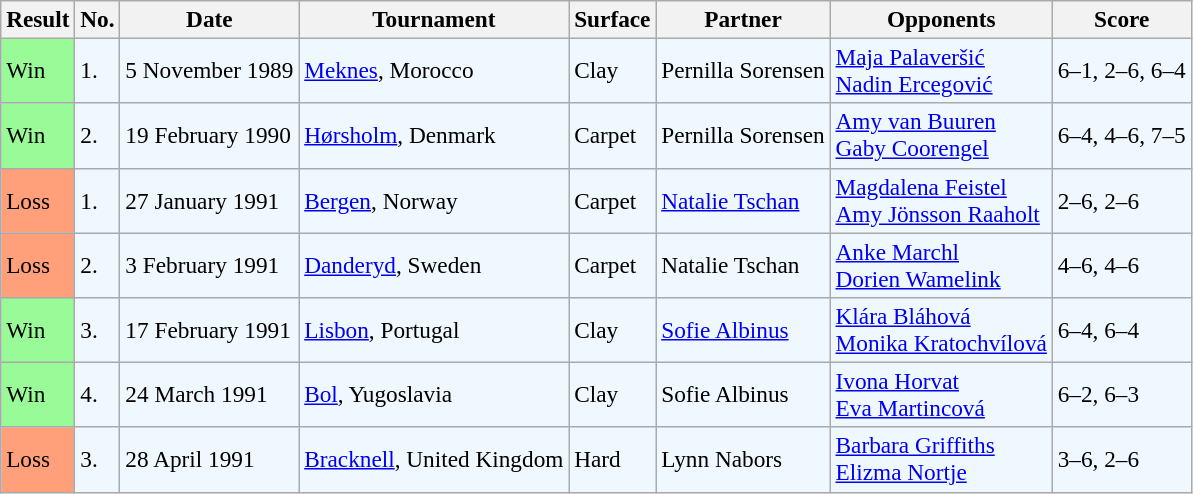<table class="sortable wikitable" style=font-size:97%>
<tr>
<th>Result</th>
<th>No.</th>
<th>Date</th>
<th>Tournament</th>
<th>Surface</th>
<th>Partner</th>
<th>Opponents</th>
<th class=unsortable>Score</th>
</tr>
<tr bgcolor=f0f8ff>
<td style="background:#98fb98;">Win</td>
<td>1.</td>
<td>5 November 1989</td>
<td><a href='#'>Meknes</a>, Morocco</td>
<td>Clay</td>
<td> Pernilla Sorensen</td>
<td> <a href='#'>Maja Palaveršić</a> <br>  <a href='#'>Nadin Ercegović</a></td>
<td>6–1, 2–6, 6–4</td>
</tr>
<tr bgcolor=f0f8ff>
<td style="background:#98fb98;">Win</td>
<td>2.</td>
<td>19 February 1990</td>
<td><a href='#'>Hørsholm</a>, Denmark</td>
<td>Carpet</td>
<td> Pernilla Sorensen</td>
<td> <a href='#'>Amy van Buuren</a> <br>  <a href='#'>Gaby Coorengel</a></td>
<td>6–4, 4–6, 7–5</td>
</tr>
<tr bgcolor=f0f8ff>
<td style="background:#ffa07a;">Loss</td>
<td>1.</td>
<td>27 January 1991</td>
<td><a href='#'>Bergen</a>, Norway</td>
<td>Carpet</td>
<td> <a href='#'>Natalie Tschan</a></td>
<td> <a href='#'>Magdalena Feistel</a> <br>  <a href='#'>Amy Jönsson Raaholt</a></td>
<td>2–6, 2–6</td>
</tr>
<tr bgcolor=f0f8ff>
<td style="background:#ffa07a;">Loss</td>
<td>2.</td>
<td>3 February 1991</td>
<td><a href='#'>Danderyd</a>, Sweden</td>
<td>Carpet</td>
<td> Natalie Tschan</td>
<td> <a href='#'>Anke Marchl</a> <br>  <a href='#'>Dorien Wamelink</a></td>
<td>4–6, 4–6</td>
</tr>
<tr bgcolor=f0f8ff>
<td style="background:#98fb98;">Win</td>
<td>3.</td>
<td>17 February 1991</td>
<td><a href='#'>Lisbon</a>, Portugal</td>
<td>Clay</td>
<td> <a href='#'>Sofie Albinus</a></td>
<td> <a href='#'>Klára Bláhová</a> <br>  <a href='#'>Monika Kratochvílová</a></td>
<td>6–4, 6–4</td>
</tr>
<tr bgcolor=f0f8ff>
<td style="background:#98fb98;">Win</td>
<td>4.</td>
<td>24 March 1991</td>
<td><a href='#'>Bol</a>, Yugoslavia</td>
<td>Clay</td>
<td> Sofie Albinus</td>
<td> <a href='#'>Ivona Horvat</a> <br>  <a href='#'>Eva Martincová</a></td>
<td>6–2, 6–3</td>
</tr>
<tr bgcolor=f0f8ff>
<td style="background:#ffa07a;">Loss</td>
<td>3.</td>
<td>28 April 1991</td>
<td><a href='#'>Bracknell</a>, United Kingdom</td>
<td>Hard</td>
<td> Lynn Nabors</td>
<td> <a href='#'>Barbara Griffiths</a> <br>  <a href='#'>Elizma Nortje</a></td>
<td>3–6, 2–6</td>
</tr>
</table>
